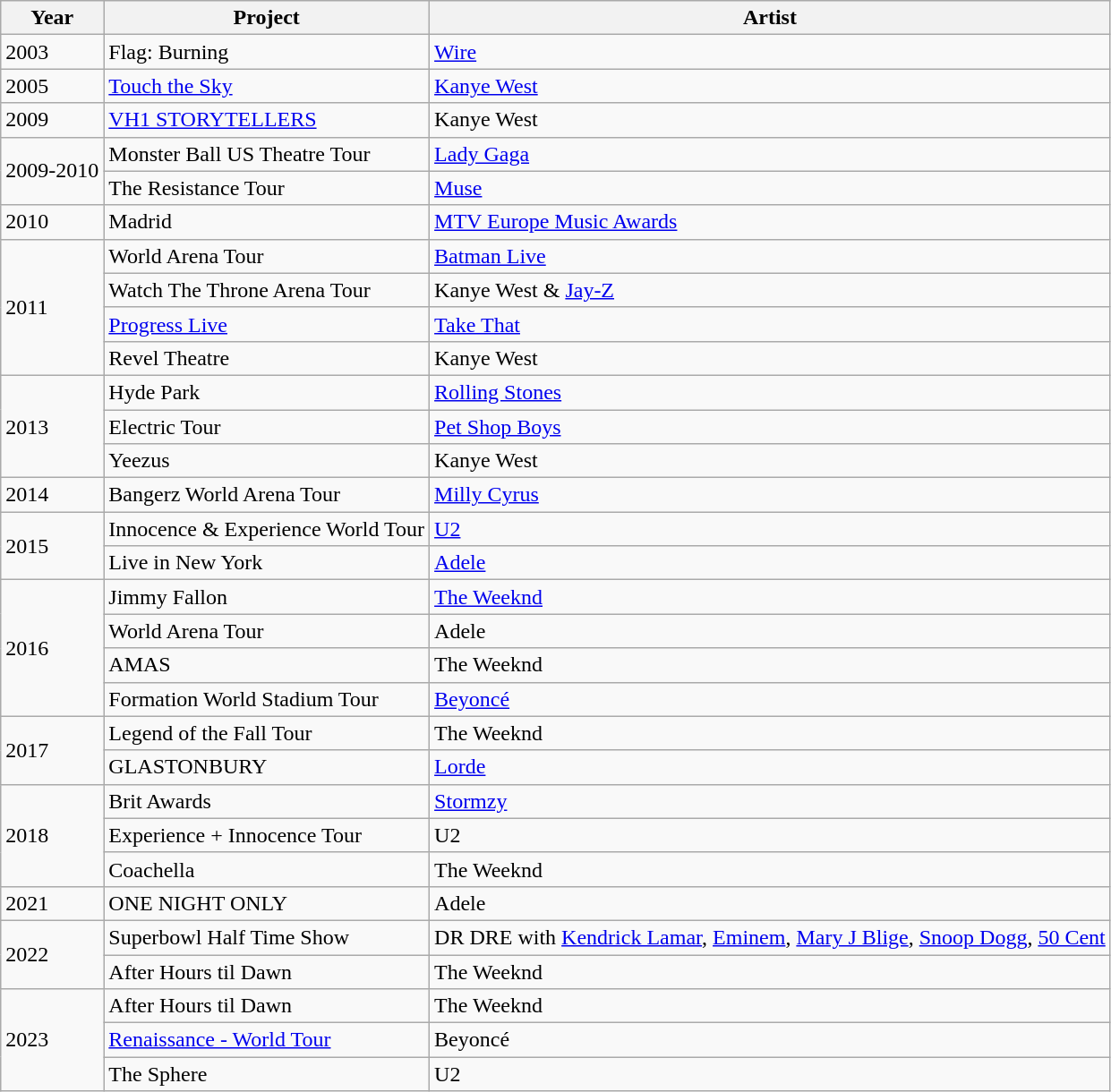<table class="wikitable unsortable">
<tr>
<th>Year</th>
<th>Project</th>
<th>Artist</th>
</tr>
<tr>
<td>2003</td>
<td>Flag: Burning</td>
<td><a href='#'>Wire</a></td>
</tr>
<tr>
<td>2005</td>
<td><a href='#'>Touch the Sky</a></td>
<td><a href='#'>Kanye West</a></td>
</tr>
<tr>
<td>2009</td>
<td><a href='#'>VH1 STORYTELLERS</a></td>
<td>Kanye West</td>
</tr>
<tr>
<td rowspan="2">2009-2010</td>
<td>Monster Ball US Theatre Tour</td>
<td><a href='#'>Lady Gaga</a></td>
</tr>
<tr>
<td>The Resistance Tour</td>
<td><a href='#'>Muse</a></td>
</tr>
<tr>
<td>2010</td>
<td>Madrid</td>
<td><a href='#'>MTV Europe Music Awards</a></td>
</tr>
<tr>
<td rowspan="4">2011</td>
<td>World Arena Tour</td>
<td><a href='#'>Batman Live</a></td>
</tr>
<tr>
<td>Watch The Throne Arena Tour</td>
<td>Kanye West & <a href='#'>Jay-Z</a></td>
</tr>
<tr>
<td><a href='#'>Progress Live</a></td>
<td><a href='#'>Take That</a></td>
</tr>
<tr>
<td>Revel Theatre</td>
<td>Kanye West</td>
</tr>
<tr>
<td rowspan="3">2013</td>
<td>Hyde Park</td>
<td><a href='#'>Rolling Stones</a></td>
</tr>
<tr>
<td>Electric Tour</td>
<td><a href='#'>Pet Shop Boys</a></td>
</tr>
<tr>
<td>Yeezus</td>
<td>Kanye West</td>
</tr>
<tr>
<td>2014</td>
<td>Bangerz World Arena Tour</td>
<td><a href='#'>Milly Cyrus</a></td>
</tr>
<tr>
<td rowspan="2">2015</td>
<td>Innocence & Experience World Tour</td>
<td><a href='#'>U2</a></td>
</tr>
<tr>
<td>Live in New York</td>
<td><a href='#'>Adele</a></td>
</tr>
<tr>
<td rowspan="4">2016</td>
<td>Jimmy Fallon</td>
<td><a href='#'>The Weeknd</a></td>
</tr>
<tr>
<td>World Arena Tour</td>
<td>Adele</td>
</tr>
<tr>
<td>AMAS</td>
<td>The Weeknd</td>
</tr>
<tr>
<td>Formation World Stadium Tour</td>
<td><a href='#'>Beyoncé</a></td>
</tr>
<tr>
<td rowspan="2">2017</td>
<td>Legend of the Fall Tour</td>
<td>The Weeknd</td>
</tr>
<tr>
<td>GLASTONBURY</td>
<td><a href='#'>Lorde</a></td>
</tr>
<tr>
<td rowspan="3">2018</td>
<td>Brit Awards</td>
<td><a href='#'>Stormzy</a></td>
</tr>
<tr>
<td>Experience + Innocence Tour</td>
<td>U2</td>
</tr>
<tr>
<td>Coachella</td>
<td>The Weeknd</td>
</tr>
<tr>
<td>2021</td>
<td>ONE NIGHT ONLY</td>
<td>Adele</td>
</tr>
<tr>
<td rowspan="2">2022</td>
<td>Superbowl Half Time Show</td>
<td>DR DRE with <a href='#'>Kendrick Lamar</a>, <a href='#'>Eminem</a>, <a href='#'>Mary J Blige</a>, <a href='#'>Snoop Dogg</a>, <a href='#'>50 Cent</a></td>
</tr>
<tr>
<td>After Hours til Dawn</td>
<td>The Weeknd</td>
</tr>
<tr>
<td rowspan="3">2023</td>
<td>After Hours til Dawn</td>
<td>The Weeknd</td>
</tr>
<tr>
<td><a href='#'>Renaissance - World Tour</a></td>
<td>Beyoncé</td>
</tr>
<tr>
<td>The Sphere</td>
<td>U2</td>
</tr>
</table>
